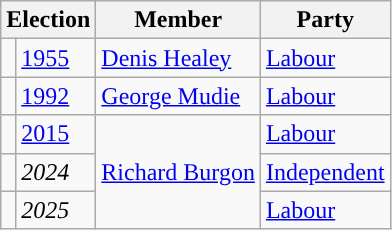<table class="wikitable">
<tr>
<th colspan="2">Election</th>
<th>Member</th>
<th>Party</th>
</tr>
<tr>
<td style="color:inherit;background-color: "></td>
<td><a href='#'>1955</a></td>
<td><a href='#'>Denis Healey</a></td>
<td><a href='#'>Labour</a></td>
</tr>
<tr>
<td style="color:inherit;background-color: "></td>
<td><a href='#'>1992</a></td>
<td><a href='#'>George Mudie</a></td>
<td><a href='#'>Labour</a></td>
</tr>
<tr>
<td style="color:inherit;background-color: "></td>
<td><a href='#'>2015</a></td>
<td rowspan="3"><a href='#'>Richard Burgon</a></td>
<td><a href='#'>Labour</a></td>
</tr>
<tr>
<td style="color:inherit;background-color: "></td>
<td><em>2024</em></td>
<td><a href='#'>Independent</a></td>
</tr>
<tr>
<td style="color:inherit;background-color: "></td>
<td><em>2025</em></td>
<td><a href='#'>Labour</a></td>
</tr>
</table>
